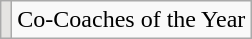<table class="wikitable">
<tr>
<td style="background-color:#E5E4E2;"></td>
<td>Co-Coaches of the Year</td>
</tr>
</table>
